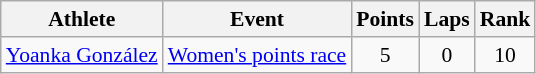<table class=wikitable style="font-size:90%">
<tr>
<th>Athlete</th>
<th>Event</th>
<th>Points</th>
<th>Laps</th>
<th>Rank</th>
</tr>
<tr align=center>
<td align=left><a href='#'>Yoanka González</a></td>
<td align=left><a href='#'>Women's points race</a></td>
<td>5</td>
<td>0</td>
<td>10</td>
</tr>
</table>
